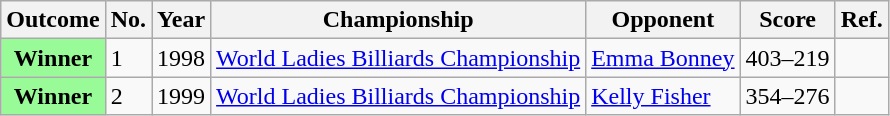<table class="wikitable">
<tr>
<th>Outcome</th>
<th>No.</th>
<th>Year</th>
<th>Championship</th>
<th>Opponent</th>
<th>Score</th>
<th>Ref.</th>
</tr>
<tr>
<th scope="row" style="background:#98FB98">Winner</th>
<td>1</td>
<td>1998</td>
<td><a href='#'>World Ladies Billiards Championship</a></td>
<td><a href='#'>Emma Bonney</a></td>
<td>403–219</td>
<td></td>
</tr>
<tr>
<th scope="row" style="background:#98FB98">Winner</th>
<td>2</td>
<td>1999</td>
<td><a href='#'>World Ladies Billiards Championship</a></td>
<td><a href='#'>Kelly Fisher</a></td>
<td>354–276</td>
<td></td>
</tr>
</table>
